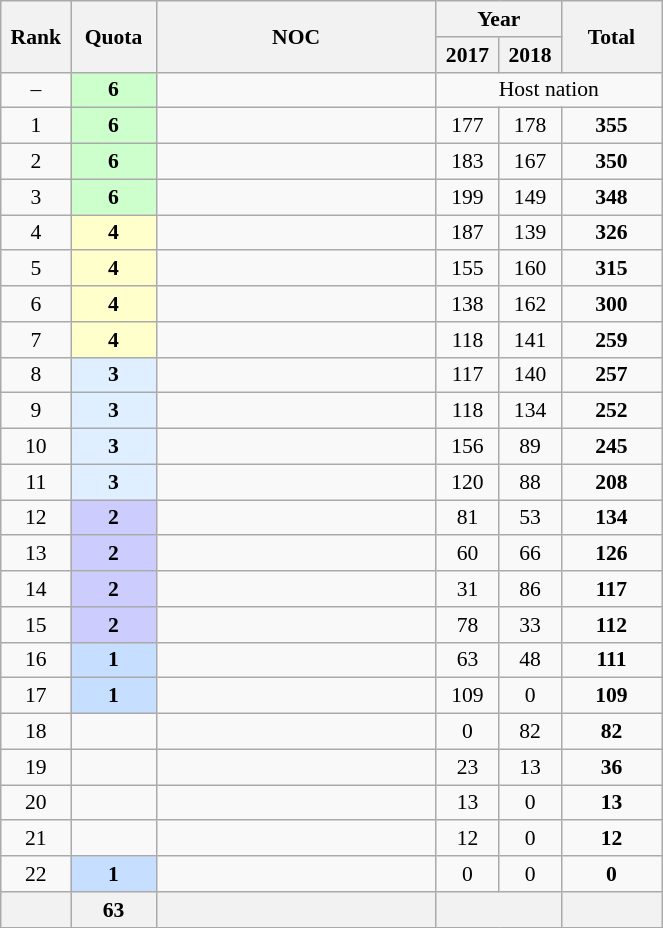<table class="wikitable" style="text-align:center; font-size:90%">
<tr>
<th rowspan=2 width=40>Rank</th>
<th rowspan=2 width=50>Quota</th>
<th rowspan=2 width=180>NOC</th>
<th colspan=2>Year</th>
<th rowspan=2 width=60>Total</th>
</tr>
<tr>
<th width=35>2017</th>
<th width=35>2018</th>
</tr>
<tr>
<td>–</td>
<td bgcolor=#ccffcc><strong>6</strong></td>
<td align=left></td>
<td Colspan="3">Host nation</td>
</tr>
<tr>
<td>1</td>
<td bgcolor=#ccffcc><strong>6</strong></td>
<td align=left></td>
<td>177</td>
<td>178</td>
<td><strong>355</strong></td>
</tr>
<tr>
<td>2</td>
<td bgcolor=#ccffcc><strong>6</strong></td>
<td align=left></td>
<td>183</td>
<td>167</td>
<td><strong>350</strong></td>
</tr>
<tr>
<td>3</td>
<td bgcolor=#ccffcc><strong>6</strong></td>
<td align=left></td>
<td>199</td>
<td>149</td>
<td><strong>348</strong></td>
</tr>
<tr>
<td>4</td>
<td bgcolor=#ffffcc><strong>4</strong></td>
<td align=left></td>
<td>187</td>
<td>139</td>
<td><strong>326</strong></td>
</tr>
<tr>
<td>5</td>
<td bgcolor=#ffffcc><strong>4</strong></td>
<td align=left></td>
<td>155</td>
<td>160</td>
<td><strong>315</strong></td>
</tr>
<tr>
<td>6</td>
<td bgcolor=#ffffcc><strong>4</strong></td>
<td align=left></td>
<td>138</td>
<td>162</td>
<td><strong>300</strong></td>
</tr>
<tr>
<td>7</td>
<td bgcolor=#ffffcc><strong>4</strong></td>
<td align=left></td>
<td>118</td>
<td>141</td>
<td><strong>259</strong></td>
</tr>
<tr>
<td>8</td>
<td bgcolor=#dfefff><strong>3</strong></td>
<td align=left></td>
<td>117</td>
<td>140</td>
<td><strong>257</strong></td>
</tr>
<tr>
<td>9</td>
<td bgcolor=#dfefff><strong>3</strong></td>
<td align=left></td>
<td>118</td>
<td>134</td>
<td><strong>252</strong></td>
</tr>
<tr>
<td>10</td>
<td bgcolor=#dfefff><strong>3</strong></td>
<td align=left></td>
<td>156</td>
<td>89</td>
<td><strong>245</strong></td>
</tr>
<tr>
<td>11</td>
<td bgcolor=#dfefff><strong>3</strong></td>
<td align=left></td>
<td>120</td>
<td>88</td>
<td><strong>208</strong></td>
</tr>
<tr>
<td>12</td>
<td bgcolor=#ccccff><strong>2</strong></td>
<td align=left></td>
<td>81</td>
<td>53</td>
<td><strong>134</strong></td>
</tr>
<tr>
<td>13</td>
<td bgcolor=#ccccff><strong>2</strong></td>
<td align=left></td>
<td>60</td>
<td>66</td>
<td><strong>126</strong></td>
</tr>
<tr>
<td>14</td>
<td bgcolor=#ccccff><strong>2</strong></td>
<td align=left></td>
<td>31</td>
<td>86</td>
<td><strong>117</strong></td>
</tr>
<tr>
<td>15</td>
<td bgcolor=#ccccff><strong>2</strong></td>
<td align=left></td>
<td>78</td>
<td>33</td>
<td><strong>112</strong></td>
</tr>
<tr>
<td>16</td>
<td bgcolor=#C6DEFF><strong>1</strong></td>
<td align=left></td>
<td>63</td>
<td>48</td>
<td><strong>111</strong></td>
</tr>
<tr>
<td>17</td>
<td bgcolor=#C6DEFF><strong>1</strong></td>
<td align=left></td>
<td>109</td>
<td>0</td>
<td><strong>109</strong></td>
</tr>
<tr>
<td>18</td>
<td></td>
<td align=left></td>
<td>0</td>
<td>82</td>
<td><strong>82</strong></td>
</tr>
<tr>
<td>19</td>
<td></td>
<td align=left></td>
<td>23</td>
<td>13</td>
<td><strong>36</strong></td>
</tr>
<tr>
<td>20</td>
<td></td>
<td align=left></td>
<td>13</td>
<td>0</td>
<td><strong>13</strong></td>
</tr>
<tr>
<td>21</td>
<td></td>
<td align=left></td>
<td>12</td>
<td>0</td>
<td><strong>12</strong></td>
</tr>
<tr>
<td>22</td>
<td bgcolor=#C6DEFF><strong>1</strong></td>
<td align=left></td>
<td>0</td>
<td>0</td>
<td><strong>0</strong></td>
</tr>
<tr>
<th rowspan=2 width=40></th>
<th rowspan=2 width=50>63</th>
<th rowspan=2 width=180></th>
<th colspan=2></th>
<th rowspan=2 width=60></th>
</tr>
</table>
